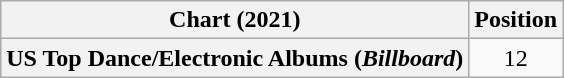<table class="wikitable plainrowheaders" style="text-align:center">
<tr>
<th scope="col">Chart (2021)</th>
<th scope="col">Position</th>
</tr>
<tr>
<th scope="row">US Top Dance/Electronic Albums (<em>Billboard</em>)</th>
<td>12</td>
</tr>
</table>
